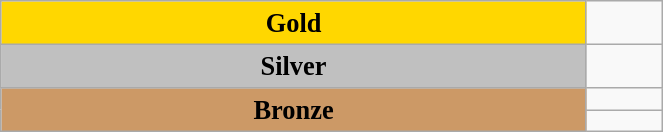<table class="wikitable" style=" text-align:center; font-size:110%;" width="35%">
<tr>
<td rowspan="1" bgcolor="gold"><strong>Gold</strong></td>
<td align=left></td>
</tr>
<tr>
<td rowspan="1" bgcolor="silver"><strong>Silver</strong></td>
<td align=left></td>
</tr>
<tr>
<td rowspan="2" bgcolor="#cc9966"><strong>Bronze</strong></td>
<td align=left></td>
</tr>
<tr>
<td align=left></td>
</tr>
</table>
